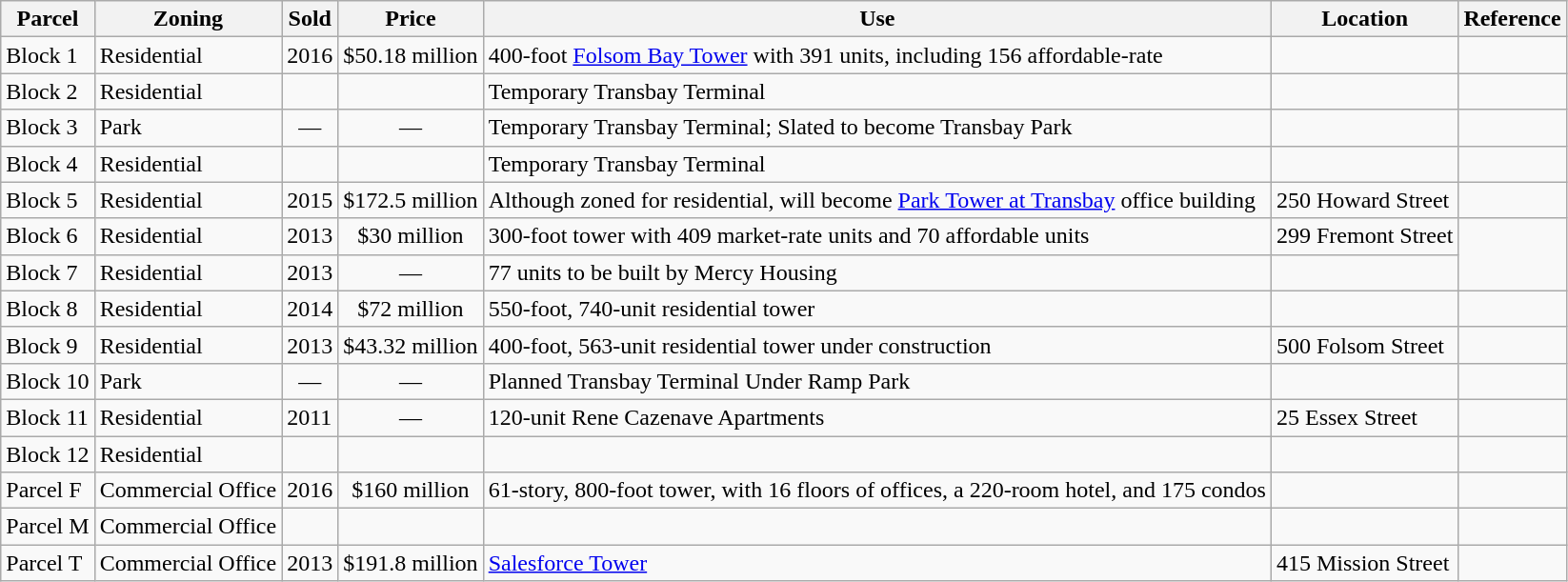<table class="wikitable">
<tr>
<th>Parcel</th>
<th>Zoning</th>
<th>Sold</th>
<th>Price</th>
<th>Use</th>
<th>Location</th>
<th>Reference</th>
</tr>
<tr>
<td>Block 1</td>
<td>Residential</td>
<td>2016</td>
<td style="text-align:center">$50.18 million</td>
<td>400-foot <a href='#'>Folsom Bay Tower</a> with 391 units, including 156 affordable-rate</td>
<td></td>
<td></td>
</tr>
<tr>
<td>Block 2</td>
<td>Residential</td>
<td></td>
<td></td>
<td>Temporary Transbay Terminal</td>
<td></td>
<td></td>
</tr>
<tr>
<td>Block 3</td>
<td>Park</td>
<td style="text-align:center">—</td>
<td style="text-align:center">—</td>
<td>Temporary Transbay Terminal; Slated to become Transbay Park</td>
<td></td>
<td></td>
</tr>
<tr>
<td>Block 4</td>
<td>Residential</td>
<td></td>
<td></td>
<td>Temporary Transbay Terminal</td>
<td></td>
<td></td>
</tr>
<tr>
<td>Block 5</td>
<td>Residential</td>
<td>2015</td>
<td style="text-align:center">$172.5 million</td>
<td>Although zoned for residential, will become <a href='#'>Park Tower at Transbay</a> office building</td>
<td>250 Howard Street</td>
<td></td>
</tr>
<tr>
<td>Block 6</td>
<td>Residential</td>
<td>2013</td>
<td style="text-align:center">$30 million</td>
<td>300-foot tower with 409 market-rate units and 70 affordable units</td>
<td>299 Fremont Street</td>
<td rowspan=2></td>
</tr>
<tr>
<td>Block 7</td>
<td>Residential</td>
<td>2013</td>
<td style="text-align:center">—</td>
<td>77 units to be built by Mercy Housing</td>
<td></td>
</tr>
<tr>
<td>Block 8</td>
<td>Residential</td>
<td>2014</td>
<td style="text-align:center">$72 million</td>
<td>550-foot, 740-unit residential tower</td>
<td></td>
<td></td>
</tr>
<tr>
<td>Block 9</td>
<td>Residential</td>
<td>2013</td>
<td>$43.32 million</td>
<td>400-foot, 563-unit residential tower under construction</td>
<td>500 Folsom Street</td>
<td></td>
</tr>
<tr>
<td>Block 10</td>
<td>Park</td>
<td style="text-align:center">—</td>
<td style="text-align:center">—</td>
<td>Planned Transbay Terminal Under Ramp Park</td>
<td></td>
<td></td>
</tr>
<tr>
<td>Block 11</td>
<td>Residential</td>
<td>2011</td>
<td style="text-align:center">—</td>
<td>120-unit Rene Cazenave Apartments</td>
<td>25 Essex Street</td>
<td></td>
</tr>
<tr>
<td>Block 12</td>
<td>Residential</td>
<td></td>
<td></td>
<td></td>
<td></td>
<td></td>
</tr>
<tr>
<td>Parcel F</td>
<td>Commercial Office</td>
<td>2016</td>
<td style="text-align:center">$160 million</td>
<td>61-story, 800-foot tower, with 16 floors of offices, a 220-room hotel, and 175 condos</td>
<td></td>
<td></td>
</tr>
<tr>
<td>Parcel M</td>
<td>Commercial Office</td>
<td></td>
<td></td>
<td></td>
<td></td>
<td></td>
</tr>
<tr>
<td>Parcel T</td>
<td>Commercial Office</td>
<td>2013</td>
<td>$191.8 million</td>
<td><a href='#'>Salesforce Tower</a></td>
<td>415 Mission Street</td>
<td></td>
</tr>
</table>
